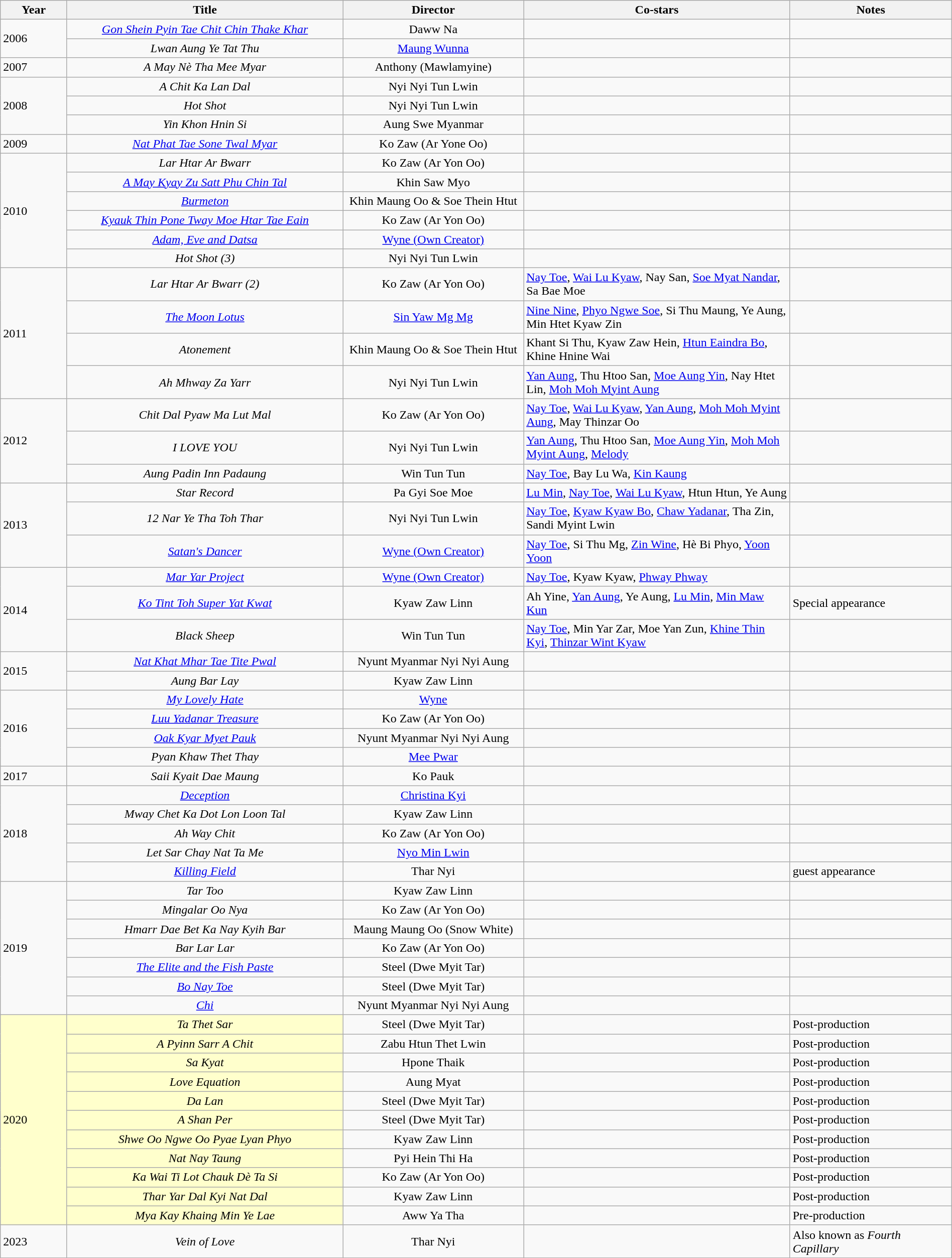<table class="wikitable plainrowheaders" width=100%>
<tr>
<th width=7%>Year</th>
<th width=29%>Title</th>
<th width=19%>Director</th>
<th width=28%>Co-stars</th>
<th width=17%>Notes</th>
</tr>
<tr>
<td rowspan="2">2006</td>
<td style="text-align:center;"><em><a href='#'>Gon Shein Pyin Tae Chit Chin Thake Khar</a></em></td>
<td style="text-align:center;">Daww Na</td>
<td></td>
<td></td>
</tr>
<tr>
<td style="text-align:center;"><em>Lwan Aung Ye Tat Thu</em> </td>
<td style="text-align:center;"><a href='#'>Maung Wunna</a></td>
<td></td>
<td></td>
</tr>
<tr>
<td>2007</td>
<td style="text-align:center;"><em>A May Nè Tha Mee Myar</em> </td>
<td style="text-align:center;">Anthony (Mawlamyine)</td>
<td></td>
<td></td>
</tr>
<tr>
<td rowspan="3">2008</td>
<td style="text-align:center;"><em>A Chit Ka Lan Dal</em></td>
<td style="text-align:center;">Nyi Nyi Tun Lwin</td>
<td></td>
<td></td>
</tr>
<tr>
<td style="text-align:center;"><em>Hot Shot</em></td>
<td style="text-align:center;">Nyi Nyi Tun Lwin</td>
<td></td>
<td></td>
</tr>
<tr>
<td style="text-align:center;"><em>Yin Khon Hnin Si</em></td>
<td style="text-align:center;">Aung Swe Myanmar</td>
<td></td>
<td></td>
</tr>
<tr>
<td>2009</td>
<td style="text-align:center;"><em><a href='#'>Nat Phat Tae Sone Twal Myar</a></em></td>
<td style="text-align:center;">Ko Zaw (Ar Yone Oo)</td>
<td></td>
<td></td>
</tr>
<tr>
<td rowspan="6">2010</td>
<td style="text-align:center;"><em>Lar Htar Ar Bwarr</em></td>
<td style="text-align:center;">Ko Zaw (Ar Yon Oo)</td>
<td></td>
<td></td>
</tr>
<tr>
<td style="text-align:center;"><em><a href='#'>A May Kyay Zu Satt Phu Chin Tal</a></em></td>
<td style="text-align:center;">Khin Saw Myo</td>
<td></td>
<td></td>
</tr>
<tr>
<td style="text-align:center;"><em><a href='#'>Burmeton</a></em></td>
<td style="text-align:center;">Khin Maung Oo & Soe Thein Htut</td>
<td></td>
<td></td>
</tr>
<tr>
<td style="text-align:center;"><em><a href='#'>Kyauk Thin Pone Tway Moe Htar Tae Eain</a></em></td>
<td style="text-align:center;">Ko Zaw (Ar Yon Oo)</td>
<td></td>
<td></td>
</tr>
<tr>
<td style="text-align:center;"><em><a href='#'>Adam, Eve and Datsa</a></em></td>
<td style="text-align:center;"><a href='#'>Wyne (Own Creator)</a></td>
<td></td>
<td></td>
</tr>
<tr>
<td style="text-align:center;"><em>Hot Shot (3)</em></td>
<td style="text-align:center;">Nyi Nyi Tun Lwin</td>
<td></td>
<td></td>
</tr>
<tr>
<td rowspan="4">2011</td>
<td style="text-align:center;"><em>Lar Htar Ar Bwarr (2)</em></td>
<td style="text-align:center;">Ko Zaw (Ar Yon Oo)</td>
<td><a href='#'>Nay Toe</a>, <a href='#'>Wai Lu Kyaw</a>, Nay San, <a href='#'>Soe Myat Nandar</a>, Sa Bae Moe</td>
<td></td>
</tr>
<tr>
<td style="text-align:center;"><em><a href='#'>The Moon Lotus</a></em></td>
<td style="text-align:center;"><a href='#'>Sin Yaw Mg Mg</a></td>
<td><a href='#'>Nine Nine</a>, <a href='#'>Phyo Ngwe Soe</a>, Si Thu Maung, Ye Aung, Min Htet Kyaw Zin</td>
<td></td>
</tr>
<tr>
<td style="text-align:center;"><em>Atonement</em> </td>
<td style="text-align:center;">Khin Maung Oo & Soe Thein Htut</td>
<td>Khant Si Thu, Kyaw Zaw Hein, <a href='#'>Htun Eaindra Bo</a>, Khine Hnine Wai</td>
<td></td>
</tr>
<tr>
<td style="text-align:center;"><em>Ah Mhway Za Yarr</em></td>
<td style="text-align:center;">Nyi Nyi Tun Lwin</td>
<td><a href='#'>Yan Aung</a>, Thu Htoo San, <a href='#'>Moe Aung Yin</a>, Nay Htet Lin, <a href='#'>Moh Moh Myint Aung</a></td>
<td></td>
</tr>
<tr>
<td rowspan="3">2012</td>
<td style="text-align:center;"><em>Chit Dal Pyaw Ma Lut Mal</em></td>
<td style="text-align:center;">Ko Zaw (Ar Yon Oo)</td>
<td><a href='#'>Nay Toe</a>, <a href='#'>Wai Lu Kyaw</a>, <a href='#'>Yan Aung</a>, <a href='#'>Moh Moh Myint Aung</a>, May Thinzar Oo</td>
<td></td>
</tr>
<tr>
<td style="text-align:center;"><em>I LOVE YOU</em></td>
<td style="text-align:center;">Nyi Nyi Tun Lwin</td>
<td><a href='#'>Yan Aung</a>, Thu Htoo San, <a href='#'>Moe Aung Yin</a>, <a href='#'>Moh Moh Myint Aung</a>, <a href='#'>Melody</a></td>
<td></td>
</tr>
<tr>
<td style="text-align:center;"><em>Aung Padin Inn Padaung</em></td>
<td style="text-align:center;">Win Tun Tun</td>
<td><a href='#'>Nay Toe</a>, Bay Lu Wa, <a href='#'>Kin Kaung</a></td>
<td></td>
</tr>
<tr>
<td rowspan="3">2013</td>
<td style="text-align:center;"><em>Star Record</em> </td>
<td style="text-align:center;">Pa Gyi Soe Moe</td>
<td><a href='#'>Lu Min</a>, <a href='#'>Nay Toe</a>, <a href='#'>Wai Lu Kyaw</a>, Htun Htun, Ye Aung</td>
<td></td>
</tr>
<tr>
<td style="text-align:center;"><em>12 Nar Ye Tha Toh Thar</em></td>
<td style="text-align:center;">Nyi Nyi Tun Lwin</td>
<td><a href='#'>Nay Toe</a>, <a href='#'>Kyaw Kyaw Bo</a>, <a href='#'>Chaw Yadanar</a>, Tha Zin, Sandi Myint Lwin</td>
<td></td>
</tr>
<tr>
<td style="text-align:center;"><em><a href='#'>Satan's Dancer</a></em></td>
<td style="text-align:center;"><a href='#'>Wyne (Own Creator)</a></td>
<td><a href='#'>Nay Toe</a>, Si Thu Mg, <a href='#'>Zin Wine</a>, Hè Bi Phyo, <a href='#'>Yoon Yoon</a></td>
<td></td>
</tr>
<tr>
<td rowspan="3">2014</td>
<td style="text-align:center;"><em><a href='#'>Mar Yar Project</a></em> </td>
<td style="text-align:center;"><a href='#'>Wyne (Own Creator)</a></td>
<td><a href='#'>Nay Toe</a>, Kyaw Kyaw, <a href='#'>Phway Phway</a></td>
<td></td>
</tr>
<tr>
<td style="text-align:center;"><em><a href='#'>Ko Tint Toh Super Yat Kwat</a></em></td>
<td style="text-align:center;">Kyaw Zaw Linn</td>
<td>Ah Yine, <a href='#'>Yan Aung</a>, Ye Aung, <a href='#'>Lu Min</a>, <a href='#'>Min Maw Kun</a></td>
<td>Special appearance</td>
</tr>
<tr>
<td style="text-align:center;"><em>Black Sheep</em> </td>
<td style="text-align:center;">Win Tun Tun</td>
<td><a href='#'>Nay Toe</a>, Min Yar Zar, Moe Yan Zun, <a href='#'>Khine Thin Kyi</a>, <a href='#'>Thinzar Wint Kyaw</a></td>
<td></td>
</tr>
<tr>
<td rowspan="2">2015</td>
<td style="text-align:center;"><em><a href='#'>Nat Khat Mhar Tae Tite Pwal</a></em> </td>
<td style="text-align:center;">Nyunt Myanmar Nyi Nyi Aung</td>
<td></td>
<td></td>
</tr>
<tr>
<td style="text-align:center;"><em>Aung Bar Lay</em> </td>
<td style="text-align:center;">Kyaw Zaw Linn</td>
<td></td>
<td></td>
</tr>
<tr>
<td rowspan="4">2016</td>
<td style="text-align:center;"><em><a href='#'>My Lovely Hate</a></em></td>
<td style="text-align:center;"><a href='#'>Wyne</a></td>
<td></td>
<td></td>
</tr>
<tr>
<td style="text-align:center;"><em><a href='#'>Luu Yadanar Treasure</a></em> </td>
<td style="text-align:center;">Ko Zaw (Ar Yon Oo)</td>
<td></td>
<td></td>
</tr>
<tr>
<td style="text-align:center;"><em><a href='#'>Oak Kyar Myet Pauk</a></em></td>
<td style="text-align:center;">Nyunt Myanmar Nyi Nyi Aung</td>
<td></td>
<td></td>
</tr>
<tr>
<td style="text-align:center;"><em>Pyan Khaw Thet Thay</em> </td>
<td style="text-align:center;"><a href='#'>Mee Pwar</a></td>
<td></td>
<td></td>
</tr>
<tr>
<td>2017</td>
<td style="text-align:center;"><em>Saii Kyait Dae Maung</em></td>
<td style="text-align:center;">Ko Pauk</td>
<td></td>
<td></td>
</tr>
<tr>
<td rowspan=5>2018</td>
<td style="text-align:center;"><em><a href='#'>Deception</a></em></td>
<td style="text-align:center;"><a href='#'>Christina Kyi</a></td>
<td></td>
<td></td>
</tr>
<tr>
<td style="text-align:center;"><em>Mway Chet Ka Dot Lon Loon Tal</em></td>
<td style="text-align:center;">Kyaw Zaw Linn</td>
<td></td>
<td></td>
</tr>
<tr>
<td style="text-align:center;"><em>Ah Way Chit</em></td>
<td style="text-align:center;">Ko Zaw (Ar Yon Oo)</td>
<td></td>
<td></td>
</tr>
<tr>
<td style="text-align:center;"><em>Let Sar Chay Nat Ta Me</em> </td>
<td style="text-align:center;"><a href='#'>Nyo Min Lwin</a></td>
<td></td>
<td></td>
</tr>
<tr>
<td style="text-align:center;"><em><a href='#'>Killing Field</a></em></td>
<td style="text-align:center;">Thar Nyi</td>
<td></td>
<td>guest appearance</td>
</tr>
<tr>
<td rowspan="7">2019</td>
<td style="text-align:center;"><em>Tar Too</em></td>
<td style="text-align:center;">Kyaw Zaw Linn</td>
<td></td>
<td></td>
</tr>
<tr>
<td style="text-align:center;"><em>Mingalar Oo Nya</em></td>
<td style="text-align:center;">Ko Zaw (Ar Yon Oo)</td>
<td></td>
<td></td>
</tr>
<tr>
<td style="text-align:center;"><em>Hmarr Dae Bet Ka Nay Kyih Bar</em></td>
<td style="text-align:center;">Maung Maung Oo (Snow White)</td>
<td></td>
<td></td>
</tr>
<tr>
<td style="text-align:center;"><em>Bar Lar Lar</em></td>
<td style="text-align:center;">Ko Zaw (Ar Yon Oo)</td>
<td></td>
<td></td>
</tr>
<tr>
<td style="text-align:center;"><em><a href='#'>The Elite and the Fish Paste</a></em></td>
<td style="text-align:center;">Steel (Dwe Myit Tar)</td>
<td></td>
<td></td>
</tr>
<tr>
<td style="text-align:center;"><em><a href='#'>Bo Nay Toe</a></em></td>
<td style="text-align:center;">Steel (Dwe Myit Tar)</td>
<td></td>
<td></td>
</tr>
<tr>
<td style="text-align:center;"><em><a href='#'>Chi</a></em></td>
<td style="text-align:center;">Nyunt Myanmar Nyi Nyi Aung</td>
<td></td>
<td></td>
</tr>
<tr>
<td style="background:#ffc;" rowspan="11">2020</td>
<td style="text-align:center;background:#ffc;"><em>Ta Thet Sar</em> </td>
<td style="text-align:center;">Steel (Dwe Myit Tar)</td>
<td></td>
<td>Post-production</td>
</tr>
<tr>
<td style="text-align:center;background:#ffc;"><em>A Pyinn Sarr A Chit</em> </td>
<td style="text-align:center;">Zabu Htun Thet Lwin</td>
<td></td>
<td>Post-production</td>
</tr>
<tr>
<td style="text-align:center;background:#ffc;"><em>Sa Kyat</em> </td>
<td style="text-align:center;">Hpone Thaik</td>
<td></td>
<td>Post-production</td>
</tr>
<tr>
<td style="text-align:center;background:#ffc;"><em>Love Equation</em> </td>
<td style="text-align:center;">Aung Myat</td>
<td></td>
<td>Post-production</td>
</tr>
<tr>
<td style="text-align:center;background:#ffc;"><em>Da Lan</em> </td>
<td style="text-align:center;">Steel (Dwe Myit Tar)</td>
<td></td>
<td>Post-production</td>
</tr>
<tr>
<td style="text-align:center;background:#ffc;"><em>A Shan Per</em> </td>
<td style="text-align:center;">Steel (Dwe Myit Tar)</td>
<td></td>
<td>Post-production</td>
</tr>
<tr>
<td style="text-align:center;background:#ffc;"><em>Shwe Oo Ngwe Oo Pyae Lyan Phyo</em> </td>
<td style="text-align:center;">Kyaw Zaw Linn</td>
<td></td>
<td>Post-production</td>
</tr>
<tr>
<td style="text-align:center;background:#ffc;"><em>Nat Nay Taung</em> </td>
<td style="text-align:center;">Pyi Hein Thi Ha</td>
<td></td>
<td>Post-production</td>
</tr>
<tr>
<td style="text-align:center;background:#ffc;"><em>Ka Wai Ti Lot Chauk Dè Ta Si</em> </td>
<td style="text-align:center;">Ko Zaw (Ar Yon Oo)</td>
<td></td>
<td>Post-production</td>
</tr>
<tr>
<td style="text-align:center;background:#ffc;"><em>Thar Yar Dal Kyi Nat Dal</em> </td>
<td style="text-align:center;">Kyaw Zaw Linn</td>
<td></td>
<td>Post-production</td>
</tr>
<tr>
<td style="text-align:center;background:#ffc;"><em>Mya Kay Khaing Min Ye Lae</em> </td>
<td style="text-align:center;">Aww Ya Tha</td>
<td></td>
<td>Pre-production</td>
</tr>
<tr>
<td>2023</td>
<td style="text-align:center"><em>Vein of Love</em></td>
<td style="text-align:center">Thar Nyi</td>
<td></td>
<td>Also known as <em>Fourth Capillary</em></td>
</tr>
<tr>
</tr>
</table>
